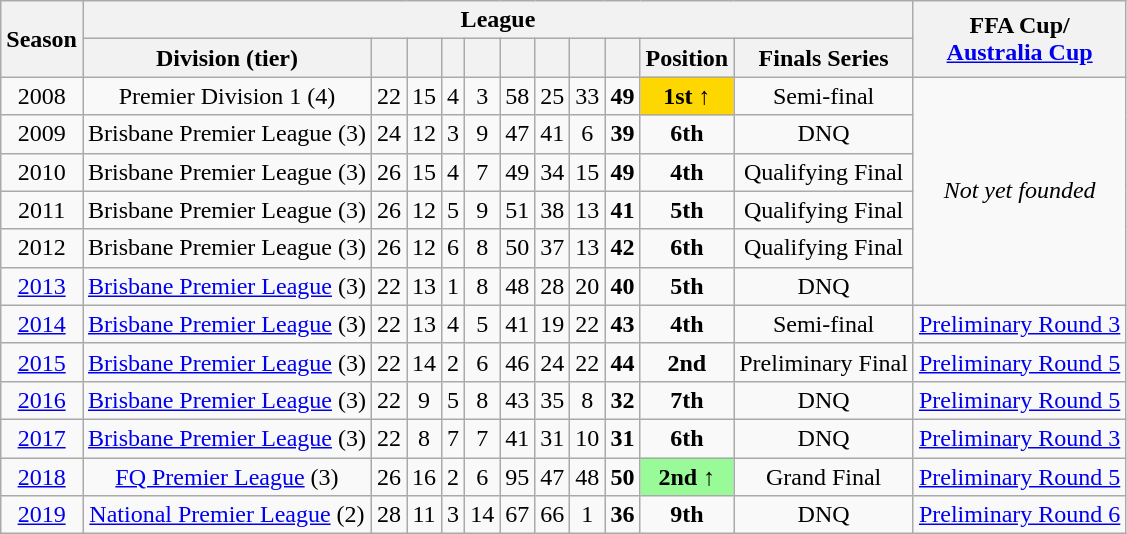<table class="wikitable" style="text-align:center">
<tr>
<th rowspan=2>Season</th>
<th rowspan=1 colspan=11>League</th>
<th rowspan=2>FFA Cup/<br><a href='#'>Australia Cup</a></th>
</tr>
<tr>
<th>Division (tier)</th>
<th></th>
<th></th>
<th></th>
<th></th>
<th></th>
<th></th>
<th></th>
<th></th>
<th>Position</th>
<th>Finals Series</th>
</tr>
<tr>
<td>2008</td>
<td>Premier Division 1 (4)</td>
<td>22</td>
<td>15</td>
<td>4</td>
<td>3</td>
<td>58</td>
<td>25</td>
<td>33</td>
<td><strong>49</strong></td>
<td bgcolor=gold><strong>1st ↑</strong></td>
<td>Semi-final</td>
<td rowspan=6><em>Not yet founded</em></td>
</tr>
<tr>
<td>2009</td>
<td>Brisbane Premier League (3)</td>
<td>24</td>
<td>12</td>
<td>3</td>
<td>9</td>
<td>47</td>
<td>41</td>
<td>6</td>
<td><strong>39</strong></td>
<td><strong>6th</strong></td>
<td>DNQ</td>
</tr>
<tr>
<td>2010</td>
<td>Brisbane Premier League (3)</td>
<td>26</td>
<td>15</td>
<td>4</td>
<td>7</td>
<td>49</td>
<td>34</td>
<td>15</td>
<td><strong>49</strong></td>
<td><strong>4th</strong></td>
<td>Qualifying Final</td>
</tr>
<tr>
<td>2011</td>
<td>Brisbane Premier League (3)</td>
<td>26</td>
<td>12</td>
<td>5</td>
<td>9</td>
<td>51</td>
<td>38</td>
<td>13</td>
<td><strong>41</strong></td>
<td><strong>5th</strong></td>
<td>Qualifying Final</td>
</tr>
<tr>
<td>2012</td>
<td>Brisbane Premier League (3)</td>
<td>26</td>
<td>12</td>
<td>6</td>
<td>8</td>
<td>50</td>
<td>37</td>
<td>13</td>
<td><strong>42</strong></td>
<td><strong>6th</strong></td>
<td>Qualifying Final</td>
</tr>
<tr>
<td><a href='#'>2013</a></td>
<td><a href='#'>Brisbane Premier League</a> (3)</td>
<td>22</td>
<td>13</td>
<td>1</td>
<td>8</td>
<td>48</td>
<td>28</td>
<td>20</td>
<td><strong>40</strong></td>
<td><strong>5th</strong></td>
<td>DNQ</td>
</tr>
<tr>
<td><a href='#'>2014</a></td>
<td><a href='#'>Brisbane Premier League</a> (3)</td>
<td>22</td>
<td>13</td>
<td>4</td>
<td>5</td>
<td>41</td>
<td>19</td>
<td>22</td>
<td><strong>43</strong></td>
<td><strong>4th</strong></td>
<td>Semi-final</td>
<td><a href='#'>Preliminary Round 3</a></td>
</tr>
<tr>
<td><a href='#'>2015</a></td>
<td><a href='#'>Brisbane Premier League</a> (3)</td>
<td>22</td>
<td>14</td>
<td>2</td>
<td>6</td>
<td>46</td>
<td>24</td>
<td>22</td>
<td><strong>44</strong></td>
<td><strong>2nd</strong></td>
<td>Preliminary Final</td>
<td><a href='#'>Preliminary Round 5</a></td>
</tr>
<tr>
<td><a href='#'>2016</a></td>
<td><a href='#'>Brisbane Premier League</a> (3)</td>
<td>22</td>
<td>9</td>
<td>5</td>
<td>8</td>
<td>43</td>
<td>35</td>
<td>8</td>
<td><strong>32</strong></td>
<td><strong>7th</strong></td>
<td>DNQ</td>
<td><a href='#'>Preliminary Round 5</a></td>
</tr>
<tr>
<td><a href='#'>2017</a></td>
<td><a href='#'>Brisbane Premier League</a> (3)</td>
<td>22</td>
<td>8</td>
<td>7</td>
<td>7</td>
<td>41</td>
<td>31</td>
<td>10</td>
<td><strong>31</strong></td>
<td><strong>6th</strong></td>
<td>DNQ</td>
<td><a href='#'>Preliminary Round 3</a></td>
</tr>
<tr>
<td><a href='#'>2018</a></td>
<td><a href='#'>FQ Premier League</a> (3)</td>
<td>26</td>
<td>16</td>
<td>2</td>
<td>6</td>
<td>95</td>
<td>47</td>
<td>48</td>
<td><strong>50</strong></td>
<td bgcolor=PaleGreen><strong>2nd ↑</strong></td>
<td>Grand Final</td>
<td><a href='#'>Preliminary Round 5</a></td>
</tr>
<tr>
<td><a href='#'>2019</a></td>
<td><a href='#'>National Premier League</a> (2)</td>
<td>28</td>
<td>11</td>
<td>3</td>
<td>14</td>
<td>67</td>
<td>66</td>
<td>1</td>
<td><strong>36</strong></td>
<td><strong>9th</strong></td>
<td>DNQ</td>
<td><a href='#'>Preliminary Round 6</a></td>
</tr>
</table>
